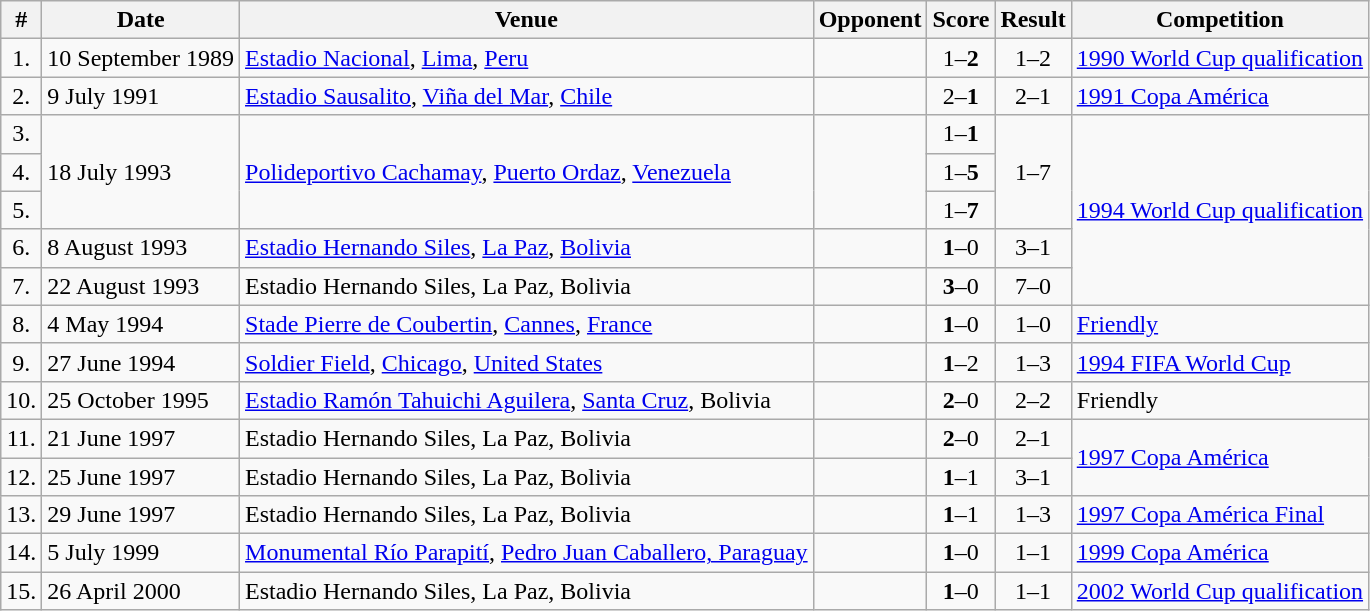<table class="wikitable sortable">
<tr>
<th>#</th>
<th>Date</th>
<th>Venue</th>
<th>Opponent</th>
<th>Score</th>
<th>Result</th>
<th>Competition</th>
</tr>
<tr>
<td align=center>1.</td>
<td>10 September 1989</td>
<td><a href='#'>Estadio Nacional</a>, <a href='#'>Lima</a>, <a href='#'>Peru</a></td>
<td></td>
<td align=center>1–<strong>2</strong></td>
<td align=center>1–2</td>
<td><a href='#'>1990 World Cup qualification</a></td>
</tr>
<tr>
<td align=center>2.</td>
<td>9 July 1991</td>
<td><a href='#'>Estadio Sausalito</a>, <a href='#'>Viña del Mar</a>, <a href='#'>Chile</a></td>
<td></td>
<td align=center>2–<strong>1</strong></td>
<td align=center>2–1</td>
<td><a href='#'>1991 Copa América</a></td>
</tr>
<tr>
<td align=center>3.</td>
<td rowspan=3>18 July 1993</td>
<td rowspan=3><a href='#'>Polideportivo Cachamay</a>, <a href='#'>Puerto Ordaz</a>, <a href='#'>Venezuela</a></td>
<td rowspan=3></td>
<td align=center>1–<strong>1</strong></td>
<td align=center rowspan=3>1–7</td>
<td rowspan=5><a href='#'>1994 World Cup qualification</a></td>
</tr>
<tr>
<td align=center>4.</td>
<td align=center>1–<strong>5</strong></td>
</tr>
<tr>
<td align=center>5.</td>
<td align=center>1–<strong>7</strong></td>
</tr>
<tr>
<td align=center>6.</td>
<td>8 August 1993</td>
<td><a href='#'>Estadio Hernando Siles</a>, <a href='#'>La Paz</a>, <a href='#'>Bolivia</a></td>
<td></td>
<td align=center><strong>1</strong>–0</td>
<td align=center>3–1</td>
</tr>
<tr>
<td align=center>7.</td>
<td>22 August 1993</td>
<td>Estadio Hernando Siles, La Paz, Bolivia</td>
<td></td>
<td align=center><strong>3</strong>–0</td>
<td align=center>7–0</td>
</tr>
<tr>
<td align=center>8.</td>
<td>4 May 1994</td>
<td><a href='#'>Stade Pierre de Coubertin</a>, <a href='#'>Cannes</a>, <a href='#'>France</a></td>
<td></td>
<td align=center><strong>1</strong>–0</td>
<td align=center>1–0</td>
<td><a href='#'>Friendly</a></td>
</tr>
<tr>
<td align=center>9.</td>
<td>27 June 1994</td>
<td><a href='#'>Soldier Field</a>, <a href='#'>Chicago</a>, <a href='#'>United States</a></td>
<td></td>
<td align=center><strong>1</strong>–2</td>
<td align=center>1–3</td>
<td><a href='#'>1994 FIFA World Cup</a></td>
</tr>
<tr>
<td align=center>10.</td>
<td>25 October 1995</td>
<td><a href='#'>Estadio Ramón Tahuichi Aguilera</a>, <a href='#'>Santa Cruz</a>, Bolivia</td>
<td></td>
<td align=center><strong>2</strong>–0</td>
<td align=center>2–2</td>
<td>Friendly</td>
</tr>
<tr>
<td align=center>11.</td>
<td>21 June 1997</td>
<td>Estadio Hernando Siles, La Paz, Bolivia</td>
<td></td>
<td align=center><strong>2</strong>–0</td>
<td align=center>2–1</td>
<td rowspan=2><a href='#'>1997 Copa América</a></td>
</tr>
<tr>
<td align=center>12.</td>
<td>25 June 1997</td>
<td>Estadio Hernando Siles, La Paz, Bolivia</td>
<td></td>
<td align=center><strong>1</strong>–1</td>
<td align=center>3–1</td>
</tr>
<tr>
<td align=center>13.</td>
<td>29 June 1997</td>
<td>Estadio Hernando Siles, La Paz, Bolivia</td>
<td></td>
<td align=center><strong>1</strong>–1</td>
<td align=center>1–3</td>
<td><a href='#'>1997 Copa América Final</a></td>
</tr>
<tr>
<td align=center>14.</td>
<td>5 July 1999</td>
<td><a href='#'>Monumental Río Parapití</a>, <a href='#'>Pedro Juan Caballero, Paraguay</a></td>
<td></td>
<td align=center><strong>1</strong>–0</td>
<td align=center>1–1</td>
<td><a href='#'>1999 Copa América</a></td>
</tr>
<tr>
<td align=center>15.</td>
<td>26 April 2000</td>
<td>Estadio Hernando Siles, La Paz, Bolivia</td>
<td></td>
<td align=center><strong>1</strong>–0</td>
<td align=center>1–1</td>
<td><a href='#'>2002 World Cup qualification</a></td>
</tr>
</table>
